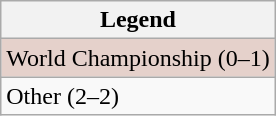<table class="wikitable">
<tr>
<th>Legend</th>
</tr>
<tr bgcolor="#e5d1cb">
<td>World Championship (0–1)</td>
</tr>
<tr bgcolor=>
<td>Other (2–2)</td>
</tr>
</table>
